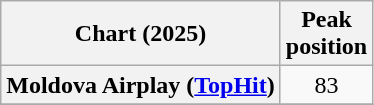<table class="wikitable plainrowheaders" style="text-align:center">
<tr>
<th scope="col">Chart (2025)</th>
<th scope="col">Peak<br>position</th>
</tr>
<tr>
<th scope="row">Moldova Airplay (<a href='#'>TopHit</a>)</th>
<td>83</td>
</tr>
<tr>
</tr>
</table>
